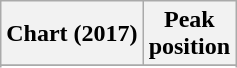<table class="wikitable sortable plainrowheaders" style="text-align:center">
<tr>
<th scope="col">Chart (2017)</th>
<th scope="col">Peak<br> position</th>
</tr>
<tr>
</tr>
<tr>
</tr>
</table>
